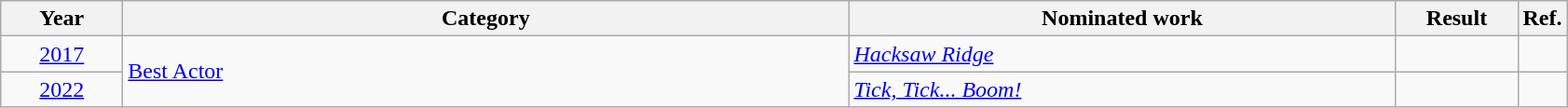<table class=wikitable>
<tr>
<th scope="col" style="width:5em;">Year</th>
<th scope="col" style="width:32em;">Category</th>
<th scope="col" style="width:24em;">Nominated work</th>
<th scope="col" style="width:5em;">Result</th>
<th>Ref.</th>
</tr>
<tr>
<td style="text-align:center;"><a href='#'>2017</a></td>
<td rowspan=2><a href='#'>Best Actor</a></td>
<td><em><a href='#'>Hacksaw Ridge</a></em></td>
<td></td>
<td style="text-align:center;"></td>
</tr>
<tr>
<td style="text-align:center;"><a href='#'>2022</a></td>
<td><em><a href='#'>Tick, Tick... Boom!</a></em></td>
<td></td>
<td style="text-align:center;"></td>
</tr>
</table>
